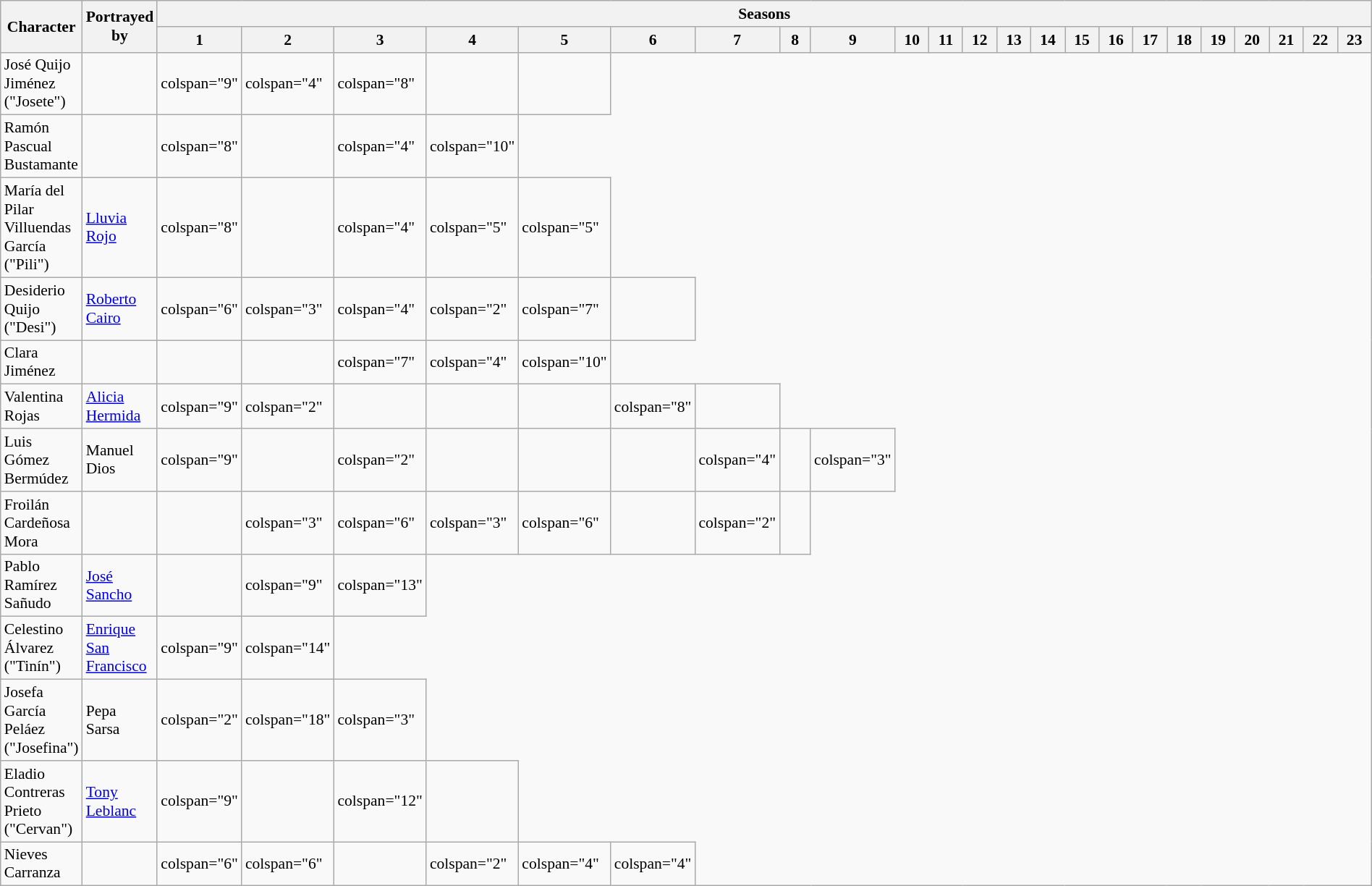<table class="wikitable" style="width:100%; font-size:90%">
<tr>
<th rowspan="2">Character</th>
<th rowspan="2">Portrayed by</th>
<th colspan="23">Seasons</th>
</tr>
<tr>
<th style="width:3%">1</th>
<th style="width:3%">2</th>
<th style="width:3%">3</th>
<th style="width:3%">4</th>
<th style="width:3%">5</th>
<th style="width:3%">6</th>
<th style="width:3%">7</th>
<th style="width:3%">8</th>
<th style="width:3%">9</th>
<th style="width:3%">10</th>
<th style="width:3%">11</th>
<th style="width:3%">12</th>
<th style="width:3%">13</th>
<th style="width:3%">14</th>
<th style="width:3%">15</th>
<th style="width:3%">16</th>
<th style="width:3%">17</th>
<th style="width:3%">18</th>
<th style="width:3%">19</th>
<th style="width:3%">20</th>
<th style="width:3%">21</th>
<th style="width:3%">22</th>
<th style="width:3%">23</th>
</tr>
<tr>
<td>José Quijo Jiménez ("Josete")</td>
<td></td>
<td>colspan="9" </td>
<td>colspan="4" </td>
<td>colspan="8" </td>
<td></td>
<td></td>
</tr>
<tr>
<td>Ramón Pascual Bustamante</td>
<td></td>
<td>colspan="8" </td>
<td></td>
<td>colspan="4" </td>
<td>colspan="10" </td>
</tr>
<tr>
<td>María del Pilar Villuendas García ("Pili")</td>
<td><a href='#'>Lluvia Rojo</a></td>
<td>colspan="8" </td>
<td></td>
<td>colspan="4" </td>
<td>colspan="5" </td>
<td>colspan="5" </td>
</tr>
<tr>
<td>Desiderio Quijo ("Desi")</td>
<td><a href='#'>Roberto Cairo</a></td>
<td>colspan="6" </td>
<td>colspan="3" </td>
<td>colspan="4" </td>
<td>colspan="2" </td>
<td>colspan="7" </td>
<td></td>
</tr>
<tr>
<td>Clara Jiménez</td>
<td></td>
<td></td>
<td></td>
<td>colspan="7" </td>
<td>colspan="4" </td>
<td>colspan="10" </td>
</tr>
<tr>
<td>Valentina Rojas</td>
<td><a href='#'>Alicia Hermida</a></td>
<td>colspan="9" </td>
<td>colspan="2" </td>
<td></td>
<td></td>
<td></td>
<td>colspan="8" </td>
<td></td>
</tr>
<tr>
<td>Luis Gómez Bermúdez</td>
<td>Manuel Dios</td>
<td>colspan="9" </td>
<td></td>
<td>colspan="2" </td>
<td></td>
<td></td>
<td></td>
<td>colspan="4" </td>
<td></td>
<td>colspan="3" </td>
</tr>
<tr>
<td>Froilán Cardeñosa Mora</td>
<td></td>
<td></td>
<td>colspan="3" </td>
<td>colspan="6" </td>
<td>colspan="3" </td>
<td>colspan="6" </td>
<td></td>
<td>colspan="2" </td>
<td></td>
</tr>
<tr>
<td>Pablo Ramírez Sañudo</td>
<td><a href='#'>José Sancho</a></td>
<td></td>
<td>colspan="9" </td>
<td>colspan="13" </td>
</tr>
<tr>
<td>Celestino Álvarez ("Tinín")</td>
<td><a href='#'>Enrique San Francisco</a></td>
<td>colspan="9" </td>
<td>colspan="14" </td>
</tr>
<tr>
<td>Josefa García Peláez ("Josefina")</td>
<td>Pepa Sarsa</td>
<td>colspan="2" </td>
<td>colspan="18" </td>
<td>colspan="3" </td>
</tr>
<tr>
<td>Eladio Contreras Prieto ("Cervan")</td>
<td><a href='#'>Tony Leblanc</a></td>
<td>colspan="9" </td>
<td></td>
<td>colspan="12" </td>
<td></td>
</tr>
<tr>
<td>Nieves Carranza</td>
<td></td>
<td>colspan="6" </td>
<td>colspan="6" </td>
<td></td>
<td>colspan="2" </td>
<td>colspan="4" </td>
<td>colspan="4" </td>
</tr>
</table>
